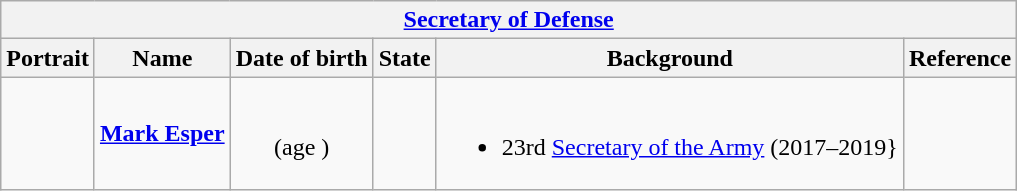<table class="wikitable collapsible" style="text-align:center;">
<tr>
<th colspan="6"><a href='#'>Secretary of Defense</a></th>
</tr>
<tr>
<th>Portrait</th>
<th>Name</th>
<th>Date of birth</th>
<th>State</th>
<th>Background</th>
<th>Reference</th>
</tr>
<tr>
<td></td>
<td><strong><a href='#'>Mark Esper</a></strong></td>
<td><br>(age )</td>
<td></td>
<td><br><ul><li>23rd <a href='#'>Secretary of the Army</a> (2017–2019}</li></ul></td>
<td></td>
</tr>
</table>
